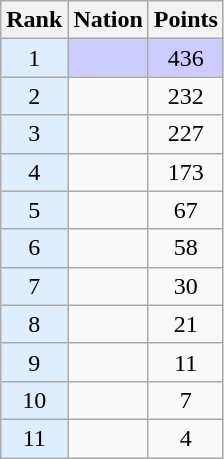<table class="wikitable sortable" style="text-align:center">
<tr>
<th>Rank</th>
<th>Nation</th>
<th>Points</th>
</tr>
<tr style="background-color:#ccccff">
<td bgcolor = DDEEFF>1</td>
<td align=left></td>
<td>436</td>
</tr>
<tr>
<td bgcolor = DDEEFF>2</td>
<td align=left></td>
<td>232</td>
</tr>
<tr>
<td bgcolor = DDEEFF>3</td>
<td align=left></td>
<td>227</td>
</tr>
<tr>
<td bgcolor = DDEEFF>4</td>
<td align=left></td>
<td>173</td>
</tr>
<tr>
<td bgcolor = DDEEFF>5</td>
<td align=left></td>
<td>67</td>
</tr>
<tr>
<td bgcolor = DDEEFF>6</td>
<td align=left></td>
<td>58</td>
</tr>
<tr>
<td bgcolor = DDEEFF>7</td>
<td align=left></td>
<td>30</td>
</tr>
<tr>
<td bgcolor = DDEEFF>8</td>
<td align=left></td>
<td>21</td>
</tr>
<tr>
<td bgcolor = DDEEFF>9</td>
<td align=left></td>
<td>11</td>
</tr>
<tr>
<td bgcolor = DDEEFF>10</td>
<td align=left></td>
<td>7</td>
</tr>
<tr>
<td bgcolor = DDEEFF>11</td>
<td align=left></td>
<td>4</td>
</tr>
</table>
